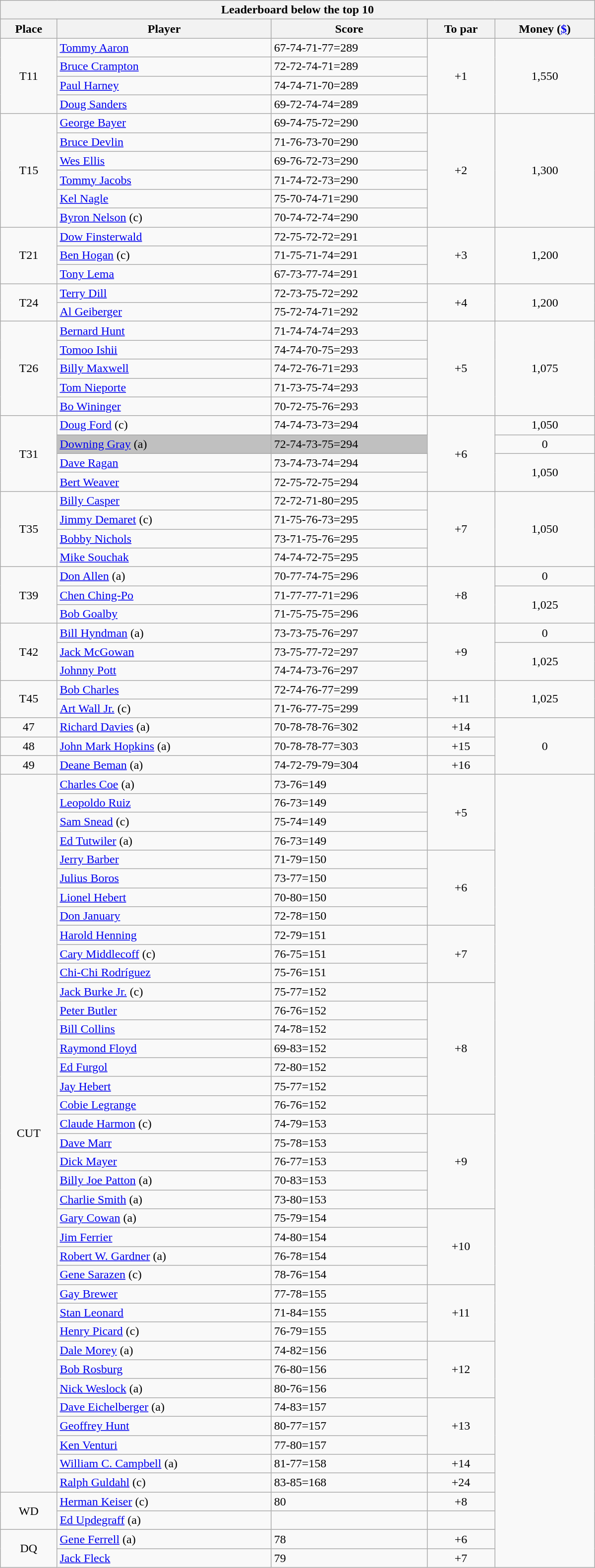<table class="collapsible collapsed wikitable" style="width:50em; margin-top:-1px">
<tr>
<th scope="col" colspan="6">Leaderboard below the top 10</th>
</tr>
<tr>
<th>Place</th>
<th>Player</th>
<th>Score</th>
<th>To par</th>
<th>Money (<a href='#'>$</a>)</th>
</tr>
<tr>
<td rowspan=4 align=center>T11</td>
<td> <a href='#'>Tommy Aaron</a></td>
<td>67-74-71-77=289</td>
<td rowspan=4 align=center>+1</td>
<td rowspan=4 align=center>1,550</td>
</tr>
<tr>
<td> <a href='#'>Bruce Crampton</a></td>
<td>72-72-74-71=289</td>
</tr>
<tr>
<td> <a href='#'>Paul Harney</a></td>
<td>74-74-71-70=289</td>
</tr>
<tr>
<td> <a href='#'>Doug Sanders</a></td>
<td>69-72-74-74=289</td>
</tr>
<tr>
<td rowspan=6 align=center>T15</td>
<td> <a href='#'>George Bayer</a></td>
<td>69-74-75-72=290</td>
<td rowspan=6 align=center>+2</td>
<td rowspan=6 align=center>1,300</td>
</tr>
<tr>
<td> <a href='#'>Bruce Devlin</a></td>
<td>71-76-73-70=290</td>
</tr>
<tr>
<td> <a href='#'>Wes Ellis</a></td>
<td>69-76-72-73=290</td>
</tr>
<tr>
<td> <a href='#'>Tommy Jacobs</a></td>
<td>71-74-72-73=290</td>
</tr>
<tr>
<td> <a href='#'>Kel Nagle</a></td>
<td>75-70-74-71=290</td>
</tr>
<tr>
<td> <a href='#'>Byron Nelson</a> (c)</td>
<td>70-74-72-74=290</td>
</tr>
<tr>
<td rowspan=3 align=center>T21</td>
<td> <a href='#'>Dow Finsterwald</a></td>
<td>72-75-72-72=291</td>
<td rowspan=3 align=center>+3</td>
<td rowspan=3 align=center>1,200</td>
</tr>
<tr>
<td> <a href='#'>Ben Hogan</a> (c)</td>
<td>71-75-71-74=291</td>
</tr>
<tr>
<td> <a href='#'>Tony Lema</a></td>
<td>67-73-77-74=291</td>
</tr>
<tr>
<td rowspan=2 align=center>T24</td>
<td> <a href='#'>Terry Dill</a></td>
<td>72-73-75-72=292</td>
<td rowspan=2 align=center>+4</td>
<td rowspan=2 align=center>1,200</td>
</tr>
<tr>
<td> <a href='#'>Al Geiberger</a></td>
<td>75-72-74-71=292</td>
</tr>
<tr>
<td rowspan=5 align=center>T26</td>
<td> <a href='#'>Bernard Hunt</a></td>
<td>71-74-74-74=293</td>
<td rowspan=5 align=center>+5</td>
<td rowspan=5 align=center>1,075</td>
</tr>
<tr>
<td> <a href='#'>Tomoo Ishii</a></td>
<td>74-74-70-75=293</td>
</tr>
<tr>
<td> <a href='#'>Billy Maxwell</a></td>
<td>74-72-76-71=293</td>
</tr>
<tr>
<td> <a href='#'>Tom Nieporte</a></td>
<td>71-73-75-74=293</td>
</tr>
<tr>
<td> <a href='#'>Bo Wininger</a></td>
<td>70-72-75-76=293</td>
</tr>
<tr>
<td rowspan=4 align=center>T31</td>
<td> <a href='#'>Doug Ford</a> (c)</td>
<td>74-74-73-73=294</td>
<td rowspan=4 align=center>+6</td>
<td align=center>1,050</td>
</tr>
<tr>
<td style="background:silver"> <a href='#'>Downing Gray</a> (a)</td>
<td style="background:silver">72-74-73-75=294</td>
<td align=center>0</td>
</tr>
<tr>
<td> <a href='#'>Dave Ragan</a></td>
<td>73-74-73-74=294</td>
<td rowspan=2 align=center>1,050</td>
</tr>
<tr>
<td> <a href='#'>Bert Weaver</a></td>
<td>72-75-72-75=294</td>
</tr>
<tr>
<td rowspan=4 align=center>T35</td>
<td> <a href='#'>Billy Casper</a></td>
<td>72-72-71-80=295</td>
<td rowspan=4 align=center>+7</td>
<td rowspan=4 align=center>1,050</td>
</tr>
<tr>
<td> <a href='#'>Jimmy Demaret</a> (c)</td>
<td>71-75-76-73=295</td>
</tr>
<tr>
<td> <a href='#'>Bobby Nichols</a></td>
<td>73-71-75-76=295</td>
</tr>
<tr>
<td> <a href='#'>Mike Souchak</a></td>
<td>74-74-72-75=295</td>
</tr>
<tr>
<td rowspan=3 align=center>T39</td>
<td> <a href='#'>Don Allen</a> (a)</td>
<td>70-77-74-75=296</td>
<td rowspan=3 align=center>+8</td>
<td align=center>0</td>
</tr>
<tr>
<td> <a href='#'>Chen Ching-Po</a></td>
<td>71-77-77-71=296</td>
<td rowspan=2 align=center>1,025</td>
</tr>
<tr>
<td> <a href='#'>Bob Goalby</a></td>
<td>71-75-75-75=296</td>
</tr>
<tr>
<td rowspan=3 align=center>T42</td>
<td> <a href='#'>Bill Hyndman</a> (a)</td>
<td>73-73-75-76=297</td>
<td rowspan=3 align=center>+9</td>
<td align=center>0</td>
</tr>
<tr>
<td> <a href='#'>Jack McGowan</a></td>
<td>73-75-77-72=297</td>
<td rowspan=2 align=center>1,025</td>
</tr>
<tr>
<td> <a href='#'>Johnny Pott</a></td>
<td>74-74-73-76=297</td>
</tr>
<tr>
<td rowspan=2 align=center>T45</td>
<td> <a href='#'>Bob Charles</a></td>
<td>72-74-76-77=299</td>
<td rowspan=2 align=center>+11</td>
<td rowspan=2 align=center>1,025</td>
</tr>
<tr>
<td> <a href='#'>Art Wall Jr.</a> (c)</td>
<td>71-76-77-75=299</td>
</tr>
<tr>
<td align=center>47</td>
<td> <a href='#'>Richard Davies</a> (a)</td>
<td>70-78-78-76=302</td>
<td align=center>+14</td>
<td rowspan=3 align=center>0</td>
</tr>
<tr>
<td align=center>48</td>
<td> <a href='#'>John Mark Hopkins</a> (a)</td>
<td>70-78-78-77=303</td>
<td align=center>+15</td>
</tr>
<tr>
<td align=center>49</td>
<td> <a href='#'>Deane Beman</a> (a)</td>
<td>74-72-79-79=304</td>
<td align=center>+16</td>
</tr>
<tr>
<td rowspan=38 align=center>CUT</td>
<td> <a href='#'>Charles Coe</a> (a)</td>
<td>73-76=149</td>
<td rowspan=4 align=center>+5</td>
<td rowspan=42 align=center></td>
</tr>
<tr>
<td> <a href='#'>Leopoldo Ruiz</a></td>
<td>76-73=149</td>
</tr>
<tr>
<td> <a href='#'>Sam Snead</a> (c)</td>
<td>75-74=149</td>
</tr>
<tr>
<td> <a href='#'>Ed Tutwiler</a> (a)</td>
<td>76-73=149</td>
</tr>
<tr>
<td> <a href='#'>Jerry Barber</a></td>
<td>71-79=150</td>
<td rowspan=4 align=center>+6</td>
</tr>
<tr>
<td> <a href='#'>Julius Boros</a></td>
<td>73-77=150</td>
</tr>
<tr>
<td> <a href='#'>Lionel Hebert</a></td>
<td>70-80=150</td>
</tr>
<tr>
<td> <a href='#'>Don January</a></td>
<td>72-78=150</td>
</tr>
<tr>
<td> <a href='#'>Harold Henning</a></td>
<td>72-79=151</td>
<td rowspan=3 align=center>+7</td>
</tr>
<tr>
<td> <a href='#'>Cary Middlecoff</a> (c)</td>
<td>76-75=151</td>
</tr>
<tr>
<td> <a href='#'>Chi-Chi Rodríguez</a></td>
<td>75-76=151</td>
</tr>
<tr>
<td> <a href='#'>Jack Burke Jr.</a> (c)</td>
<td>75-77=152</td>
<td rowspan=7 align=center>+8</td>
</tr>
<tr>
<td> <a href='#'>Peter Butler</a></td>
<td>76-76=152</td>
</tr>
<tr>
<td> <a href='#'>Bill Collins</a></td>
<td>74-78=152</td>
</tr>
<tr>
<td> <a href='#'>Raymond Floyd</a></td>
<td>69-83=152</td>
</tr>
<tr>
<td> <a href='#'>Ed Furgol</a></td>
<td>72-80=152</td>
</tr>
<tr>
<td> <a href='#'>Jay Hebert</a></td>
<td>75-77=152</td>
</tr>
<tr>
<td> <a href='#'>Cobie Legrange</a></td>
<td>76-76=152</td>
</tr>
<tr>
<td> <a href='#'>Claude Harmon</a> (c)</td>
<td>74-79=153</td>
<td rowspan=5 align=center>+9</td>
</tr>
<tr>
<td> <a href='#'>Dave Marr</a></td>
<td>75-78=153</td>
</tr>
<tr>
<td> <a href='#'>Dick Mayer</a></td>
<td>76-77=153</td>
</tr>
<tr>
<td> <a href='#'>Billy Joe Patton</a> (a)</td>
<td>70-83=153</td>
</tr>
<tr>
<td> <a href='#'>Charlie Smith</a> (a)</td>
<td>73-80=153</td>
</tr>
<tr>
<td> <a href='#'>Gary Cowan</a> (a)</td>
<td>75-79=154</td>
<td rowspan=4 align=center>+10</td>
</tr>
<tr>
<td> <a href='#'>Jim Ferrier</a></td>
<td>74-80=154</td>
</tr>
<tr>
<td> <a href='#'>Robert W. Gardner</a> (a)</td>
<td>76-78=154</td>
</tr>
<tr>
<td> <a href='#'>Gene Sarazen</a> (c)</td>
<td>78-76=154</td>
</tr>
<tr>
<td> <a href='#'>Gay Brewer</a></td>
<td>77-78=155</td>
<td rowspan=3 align=center>+11</td>
</tr>
<tr>
<td> <a href='#'>Stan Leonard</a></td>
<td>71-84=155</td>
</tr>
<tr>
<td> <a href='#'>Henry Picard</a> (c)</td>
<td>76-79=155</td>
</tr>
<tr>
<td> <a href='#'>Dale Morey</a> (a)</td>
<td>74-82=156</td>
<td rowspan=3 align=center>+12</td>
</tr>
<tr>
<td> <a href='#'>Bob Rosburg</a></td>
<td>76-80=156</td>
</tr>
<tr>
<td> <a href='#'>Nick Weslock</a> (a)</td>
<td>80-76=156</td>
</tr>
<tr>
<td> <a href='#'>Dave Eichelberger</a> (a)</td>
<td>74-83=157</td>
<td rowspan=3 align=center>+13</td>
</tr>
<tr>
<td> <a href='#'>Geoffrey Hunt</a></td>
<td>80-77=157</td>
</tr>
<tr>
<td> <a href='#'>Ken Venturi</a></td>
<td>77-80=157</td>
</tr>
<tr>
<td> <a href='#'>William C. Campbell</a> (a)</td>
<td>81-77=158</td>
<td align=center>+14</td>
</tr>
<tr>
<td> <a href='#'>Ralph Guldahl</a> (c)</td>
<td>83-85=168</td>
<td align=center>+24</td>
</tr>
<tr>
<td rowspan=2 align=center>WD</td>
<td> <a href='#'>Herman Keiser</a> (c)</td>
<td>80</td>
<td align=center>+8</td>
</tr>
<tr>
<td> <a href='#'>Ed Updegraff</a> (a)</td>
<td></td>
<td align=center></td>
</tr>
<tr>
<td rowspan=2 align=center>DQ</td>
<td> <a href='#'>Gene Ferrell</a> (a)</td>
<td>78</td>
<td align=center>+6</td>
</tr>
<tr>
<td> <a href='#'>Jack Fleck</a></td>
<td>79</td>
<td align=center>+7</td>
</tr>
</table>
